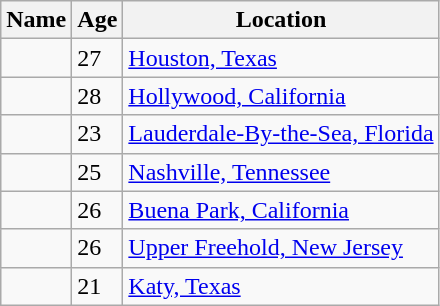<table class="wikitable sortable">
<tr>
<th>Name</th>
<th>Age</th>
<th>Location</th>
</tr>
<tr>
<td></td>
<td>27</td>
<td><a href='#'>Houston, Texas</a></td>
</tr>
<tr>
<td></td>
<td>28</td>
<td><a href='#'>Hollywood, California</a></td>
</tr>
<tr>
<td></td>
<td>23</td>
<td><a href='#'>Lauderdale-By-the-Sea, Florida</a></td>
</tr>
<tr>
<td></td>
<td>25</td>
<td><a href='#'>Nashville, Tennessee</a></td>
</tr>
<tr>
<td></td>
<td>26</td>
<td><a href='#'>Buena Park, California</a></td>
</tr>
<tr>
<td></td>
<td>26</td>
<td><a href='#'>Upper Freehold, New Jersey</a></td>
</tr>
<tr>
<td> </td>
<td>21</td>
<td><a href='#'>Katy, Texas</a></td>
</tr>
</table>
